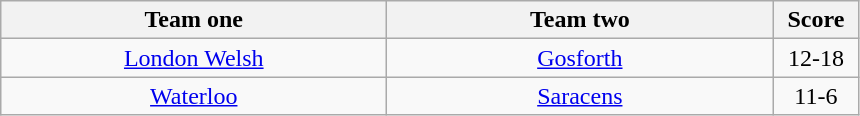<table class="wikitable" style="text-align: center">
<tr>
<th width=250>Team one</th>
<th width=250>Team two</th>
<th width=50>Score</th>
</tr>
<tr>
<td><a href='#'>London Welsh</a></td>
<td><a href='#'>Gosforth</a></td>
<td>12-18</td>
</tr>
<tr>
<td><a href='#'>Waterloo</a></td>
<td><a href='#'>Saracens</a></td>
<td>11-6</td>
</tr>
</table>
